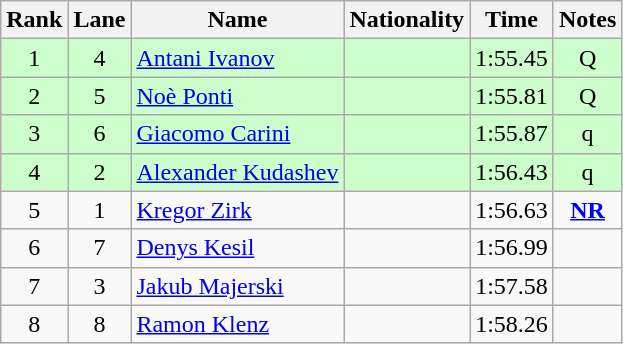<table class="wikitable sortable" style="text-align:center">
<tr>
<th>Rank</th>
<th>Lane</th>
<th>Name</th>
<th>Nationality</th>
<th>Time</th>
<th>Notes</th>
</tr>
<tr bgcolor=ccffcc>
<td>1</td>
<td>4</td>
<td align=left><a href='#'>Antani Ivanov</a></td>
<td align=left></td>
<td>1:55.45</td>
<td>Q</td>
</tr>
<tr bgcolor=ccffcc>
<td>2</td>
<td>5</td>
<td align=left><a href='#'>Noè Ponti</a></td>
<td align=left></td>
<td>1:55.81</td>
<td>Q</td>
</tr>
<tr bgcolor=ccffcc>
<td>3</td>
<td>6</td>
<td align=left><a href='#'>Giacomo Carini</a></td>
<td align=left></td>
<td>1:55.87</td>
<td>q</td>
</tr>
<tr bgcolor=ccffcc>
<td>4</td>
<td>2</td>
<td align=left><a href='#'>Alexander Kudashev</a></td>
<td align=left></td>
<td>1:56.43</td>
<td>q</td>
</tr>
<tr>
<td>5</td>
<td>1</td>
<td align=left><a href='#'>Kregor Zirk</a></td>
<td align=left></td>
<td>1:56.63</td>
<td><strong><a href='#'>NR</a></strong></td>
</tr>
<tr>
<td>6</td>
<td>7</td>
<td align=left><a href='#'>Denys Kesil</a></td>
<td align=left></td>
<td>1:56.99</td>
<td></td>
</tr>
<tr>
<td>7</td>
<td>3</td>
<td align=left><a href='#'>Jakub Majerski</a></td>
<td align=left></td>
<td>1:57.58</td>
<td></td>
</tr>
<tr>
<td>8</td>
<td>8</td>
<td align=left><a href='#'>Ramon Klenz</a></td>
<td align=left></td>
<td>1:58.26</td>
<td></td>
</tr>
</table>
